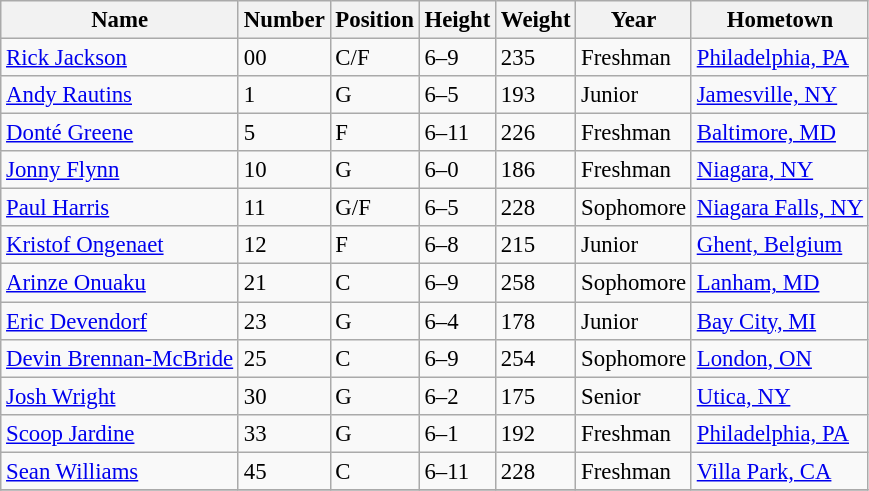<table class="wikitable" style="font-size: 95%;">
<tr>
<th>Name</th>
<th>Number</th>
<th>Position</th>
<th>Height</th>
<th>Weight</th>
<th>Year</th>
<th>Hometown</th>
</tr>
<tr>
<td><a href='#'>Rick Jackson</a></td>
<td>00</td>
<td>C/F</td>
<td>6–9</td>
<td>235</td>
<td>Freshman</td>
<td><a href='#'>Philadelphia, PA</a></td>
</tr>
<tr>
<td><a href='#'>Andy Rautins</a></td>
<td>1</td>
<td>G</td>
<td>6–5</td>
<td>193</td>
<td>Junior</td>
<td><a href='#'>Jamesville, NY</a></td>
</tr>
<tr>
<td><a href='#'>Donté Greene</a></td>
<td>5</td>
<td>F</td>
<td>6–11</td>
<td>226</td>
<td>Freshman</td>
<td><a href='#'>Baltimore, MD</a></td>
</tr>
<tr>
<td><a href='#'>Jonny Flynn</a></td>
<td>10</td>
<td>G</td>
<td>6–0</td>
<td>186</td>
<td>Freshman</td>
<td><a href='#'>Niagara, NY</a></td>
</tr>
<tr>
<td><a href='#'>Paul Harris</a></td>
<td>11</td>
<td>G/F</td>
<td>6–5</td>
<td>228</td>
<td>Sophomore</td>
<td><a href='#'>Niagara Falls, NY</a></td>
</tr>
<tr>
<td><a href='#'>Kristof Ongenaet</a></td>
<td>12</td>
<td>F</td>
<td>6–8</td>
<td>215</td>
<td>Junior</td>
<td><a href='#'>Ghent, Belgium</a></td>
</tr>
<tr>
<td><a href='#'>Arinze Onuaku</a></td>
<td>21</td>
<td>C</td>
<td>6–9</td>
<td>258</td>
<td>Sophomore</td>
<td><a href='#'>Lanham, MD</a></td>
</tr>
<tr>
<td><a href='#'>Eric Devendorf</a></td>
<td>23</td>
<td>G</td>
<td>6–4</td>
<td>178</td>
<td>Junior</td>
<td><a href='#'>Bay City, MI</a></td>
</tr>
<tr>
<td><a href='#'>Devin Brennan-McBride</a></td>
<td>25</td>
<td>C</td>
<td>6–9</td>
<td>254</td>
<td>Sophomore</td>
<td><a href='#'>London, ON</a></td>
</tr>
<tr>
<td><a href='#'>Josh Wright</a></td>
<td>30</td>
<td>G</td>
<td>6–2</td>
<td>175</td>
<td>Senior</td>
<td><a href='#'>Utica, NY</a></td>
</tr>
<tr>
<td><a href='#'>Scoop Jardine</a></td>
<td>33</td>
<td>G</td>
<td>6–1</td>
<td>192</td>
<td>Freshman</td>
<td><a href='#'>Philadelphia, PA</a></td>
</tr>
<tr>
<td><a href='#'>Sean Williams</a></td>
<td>45</td>
<td>C</td>
<td>6–11</td>
<td>228</td>
<td>Freshman</td>
<td><a href='#'>Villa Park, CA</a></td>
</tr>
<tr>
</tr>
</table>
